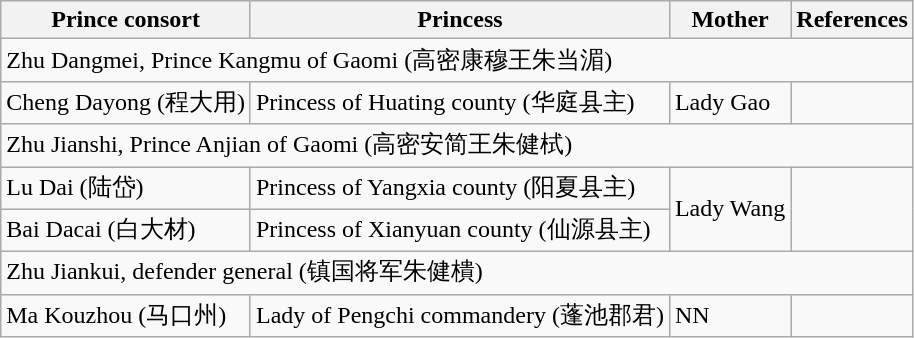<table class="wikitable">
<tr>
<th>Prince consort</th>
<th>Princess</th>
<th>Mother</th>
<th>References</th>
</tr>
<tr>
<td colspan="4">Zhu Dangmei, Prince Kangmu of Gaomi (高密康穆王朱当湄)</td>
</tr>
<tr>
<td>Cheng Dayong (程大用)</td>
<td>Princess of Huating county (华庭县主)</td>
<td>Lady Gao</td>
<td></td>
</tr>
<tr>
<td colspan="4">Zhu Jianshi, Prince Anjian of Gaomi (高密安简王朱健栻)</td>
</tr>
<tr>
<td>Lu Dai (陆岱)</td>
<td>Princess of Yangxia county (阳夏县主)</td>
<td rowspan="2">Lady Wang</td>
<td rowspan="2"></td>
</tr>
<tr>
<td>Bai Dacai (白大材)</td>
<td>Princess of Xianyuan county (仙源县主)</td>
</tr>
<tr>
<td colspan="4">Zhu Jiankui, defender general (镇国将军朱健樻)</td>
</tr>
<tr>
<td>Ma Kouzhou (马口州)</td>
<td>Lady of Pengchi commandery (蓬池郡君)</td>
<td>NN</td>
<td></td>
</tr>
</table>
